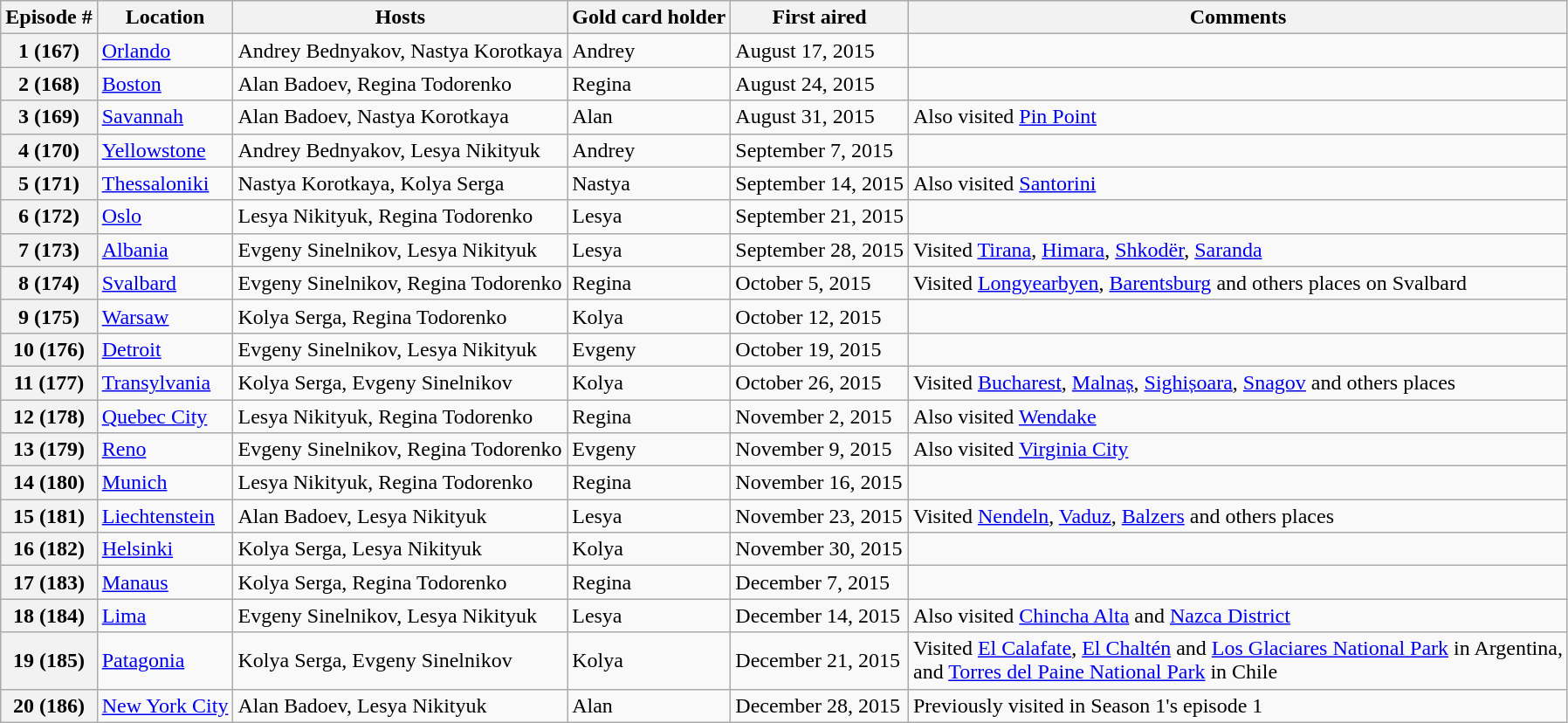<table class="wikitable">
<tr>
<th>Episode #</th>
<th>Location</th>
<th>Hosts</th>
<th>Gold card holder</th>
<th>First aired</th>
<th>Comments</th>
</tr>
<tr>
<th>1 (167)</th>
<td> <a href='#'>Orlando</a></td>
<td>Andrey Bednyakov, Nastya Korotkaya</td>
<td>Andrey</td>
<td>August 17, 2015</td>
<td></td>
</tr>
<tr>
<th>2 (168)</th>
<td> <a href='#'>Boston</a></td>
<td>Alan Badoev, Regina Todorenko</td>
<td>Regina</td>
<td>August 24, 2015</td>
<td></td>
</tr>
<tr>
<th>3 (169)</th>
<td> <a href='#'>Savannah</a></td>
<td>Alan Badoev, Nastya Korotkaya</td>
<td>Alan</td>
<td>August 31, 2015</td>
<td>Also visited <a href='#'>Pin Point</a></td>
</tr>
<tr>
<th>4 (170)</th>
<td> <a href='#'>Yellowstone</a></td>
<td>Andrey Bednyakov, Lesya Nikityuk</td>
<td>Andrey</td>
<td>September 7, 2015</td>
<td></td>
</tr>
<tr>
<th>5 (171)</th>
<td> <a href='#'>Thessaloniki</a></td>
<td>Nastya Korotkaya, Kolya Serga</td>
<td>Nastya</td>
<td>September 14, 2015</td>
<td>Also visited <a href='#'>Santorini</a></td>
</tr>
<tr>
<th>6 (172)</th>
<td> <a href='#'>Oslo</a></td>
<td>Lesya Nikityuk, Regina Todorenko</td>
<td>Lesya</td>
<td>September 21, 2015</td>
<td></td>
</tr>
<tr>
<th>7 (173)</th>
<td> <a href='#'>Albania</a></td>
<td>Evgeny Sinelnikov, Lesya Nikityuk</td>
<td>Lesya</td>
<td>September 28, 2015</td>
<td>Visited <a href='#'>Tirana</a>, <a href='#'>Himara</a>, <a href='#'>Shkodër</a>, <a href='#'>Saranda</a></td>
</tr>
<tr>
<th>8 (174)</th>
<td> <a href='#'>Svalbard</a></td>
<td>Evgeny Sinelnikov, Regina Todorenko</td>
<td>Regina</td>
<td>October 5, 2015</td>
<td>Visited <a href='#'>Longyearbyen</a>, <a href='#'>Barentsburg</a> and others places on Svalbard</td>
</tr>
<tr>
<th>9 (175)</th>
<td> <a href='#'>Warsaw</a></td>
<td>Kolya Serga, Regina Todorenko</td>
<td>Kolya</td>
<td>October 12, 2015</td>
<td></td>
</tr>
<tr>
<th>10 (176)</th>
<td> <a href='#'>Detroit</a></td>
<td>Evgeny Sinelnikov, Lesya Nikityuk</td>
<td>Evgeny</td>
<td>October 19, 2015</td>
<td></td>
</tr>
<tr>
<th>11 (177)</th>
<td> <a href='#'>Transylvania</a></td>
<td>Kolya Serga, Evgeny Sinelnikov</td>
<td>Kolya</td>
<td>October 26, 2015</td>
<td>Visited <a href='#'>Bucharest</a>, <a href='#'>Malnaș</a>, <a href='#'>Sighișoara</a>, <a href='#'>Snagov</a> and others places</td>
</tr>
<tr>
<th>12 (178)</th>
<td> <a href='#'>Quebec City</a></td>
<td>Lesya Nikityuk, Regina Todorenko</td>
<td>Regina</td>
<td>November 2, 2015</td>
<td>Also visited <a href='#'>Wendake</a></td>
</tr>
<tr>
<th>13 (179)</th>
<td> <a href='#'>Reno</a></td>
<td>Evgeny Sinelnikov, Regina Todorenko</td>
<td>Evgeny</td>
<td>November 9, 2015</td>
<td>Also visited <a href='#'>Virginia City</a></td>
</tr>
<tr>
<th>14 (180)</th>
<td> <a href='#'>Munich</a></td>
<td>Lesya Nikityuk, Regina Todorenko</td>
<td>Regina</td>
<td>November 16, 2015</td>
<td></td>
</tr>
<tr>
<th>15 (181)</th>
<td> <a href='#'>Liechtenstein</a></td>
<td>Alan Badoev, Lesya Nikityuk</td>
<td>Lesya</td>
<td>November 23, 2015</td>
<td>Visited <a href='#'>Nendeln</a>, <a href='#'>Vaduz</a>, <a href='#'>Balzers</a> and others places</td>
</tr>
<tr>
<th>16 (182)</th>
<td> <a href='#'>Helsinki</a></td>
<td>Kolya Serga, Lesya Nikityuk</td>
<td>Kolya</td>
<td>November 30, 2015</td>
<td></td>
</tr>
<tr>
<th>17 (183)</th>
<td> <a href='#'>Manaus</a></td>
<td>Kolya Serga, Regina Todorenko</td>
<td>Regina</td>
<td>December 7, 2015</td>
<td></td>
</tr>
<tr>
<th>18 (184)</th>
<td> <a href='#'>Lima</a></td>
<td>Evgeny Sinelnikov, Lesya Nikityuk</td>
<td>Lesya</td>
<td>December 14, 2015</td>
<td>Also visited <a href='#'>Chincha Alta</a> and <a href='#'>Nazca District</a></td>
</tr>
<tr>
<th>19 (185)</th>
<td>  <a href='#'>Patagonia</a></td>
<td>Kolya Serga, Evgeny Sinelnikov</td>
<td>Kolya</td>
<td>December 21, 2015</td>
<td>Visited <a href='#'>El Calafate</a>, <a href='#'>El Chaltén</a> and <a href='#'>Los Glaciares National Park</a> in Argentina,<br>and <a href='#'>Torres del Paine National Park</a> in Chile</td>
</tr>
<tr>
<th>20 (186)</th>
<td> <a href='#'>New York City</a></td>
<td>Alan Badoev, Lesya Nikityuk</td>
<td>Alan</td>
<td>December 28, 2015</td>
<td>Previously visited in Season 1's episode 1</td>
</tr>
</table>
